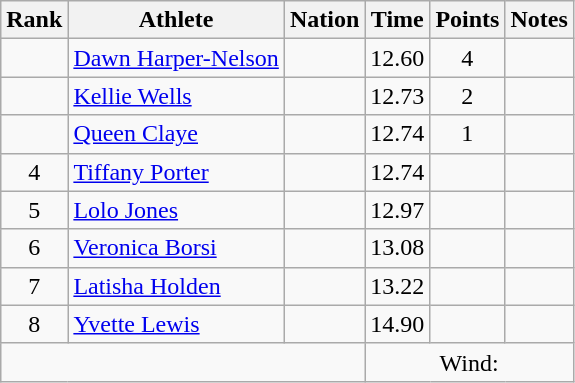<table class="wikitable mw-datatable sortable" style="text-align:center;">
<tr>
<th>Rank</th>
<th>Athlete</th>
<th>Nation</th>
<th>Time</th>
<th>Points</th>
<th>Notes</th>
</tr>
<tr>
<td></td>
<td align=left><a href='#'>Dawn Harper-Nelson</a></td>
<td align=left></td>
<td>12.60</td>
<td>4</td>
<td></td>
</tr>
<tr>
<td></td>
<td align=left><a href='#'>Kellie Wells</a></td>
<td align=left></td>
<td>12.73</td>
<td>2</td>
<td></td>
</tr>
<tr>
<td></td>
<td align=left><a href='#'>Queen Claye</a></td>
<td align=left></td>
<td>12.74</td>
<td>1</td>
<td></td>
</tr>
<tr>
<td>4</td>
<td align=left><a href='#'>Tiffany Porter</a></td>
<td align=left></td>
<td>12.74</td>
<td></td>
<td></td>
</tr>
<tr>
<td>5</td>
<td align=left><a href='#'>Lolo Jones</a></td>
<td align=left></td>
<td>12.97</td>
<td></td>
<td></td>
</tr>
<tr>
<td>6</td>
<td align=left><a href='#'>Veronica Borsi</a></td>
<td align=left></td>
<td>13.08</td>
<td></td>
<td></td>
</tr>
<tr>
<td>7</td>
<td align=left><a href='#'>Latisha Holden</a></td>
<td align=left></td>
<td>13.22</td>
<td></td>
<td></td>
</tr>
<tr>
<td>8</td>
<td align=left><a href='#'>Yvette Lewis</a></td>
<td align=left></td>
<td>14.90</td>
<td></td>
<td></td>
</tr>
<tr class="sortbottom">
<td colspan=3></td>
<td colspan=3>Wind: </td>
</tr>
</table>
